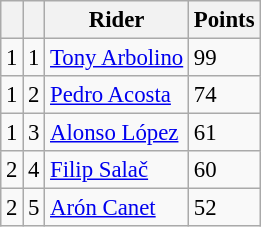<table class="wikitable" style="font-size: 95%;">
<tr>
<th></th>
<th></th>
<th>Rider</th>
<th>Points</th>
</tr>
<tr>
<td> 1</td>
<td align=center>1</td>
<td> <a href='#'>Tony Arbolino</a></td>
<td align=left>99</td>
</tr>
<tr>
<td> 1</td>
<td align=center>2</td>
<td> <a href='#'>Pedro Acosta</a></td>
<td align=left>74</td>
</tr>
<tr>
<td> 1</td>
<td align=center>3</td>
<td> <a href='#'>Alonso López</a></td>
<td align=left>61</td>
</tr>
<tr>
<td> 2</td>
<td align=center>4</td>
<td> <a href='#'>Filip Salač</a></td>
<td align=left>60</td>
</tr>
<tr>
<td> 2</td>
<td align=center>5</td>
<td> <a href='#'>Arón Canet</a></td>
<td align=left>52</td>
</tr>
</table>
